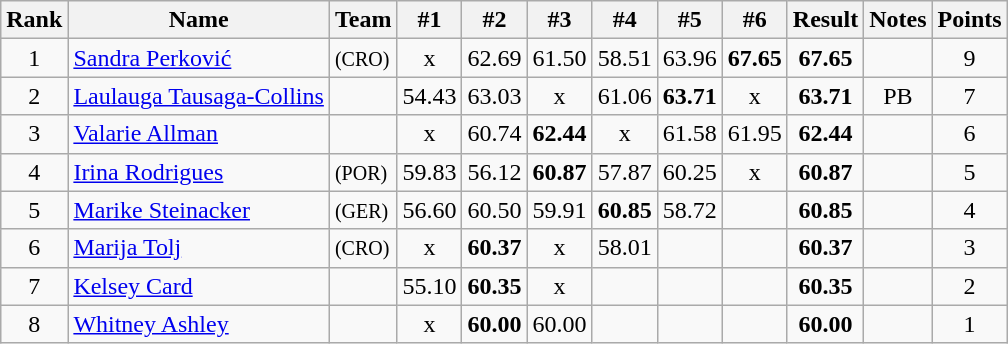<table class="wikitable sortable" style="text-align:center">
<tr>
<th>Rank</th>
<th>Name</th>
<th>Team</th>
<th>#1</th>
<th>#2</th>
<th>#3</th>
<th>#4</th>
<th>#5</th>
<th>#6</th>
<th>Result</th>
<th>Notes</th>
<th>Points</th>
</tr>
<tr>
<td>1</td>
<td align=left><a href='#'>Sandra Perković</a></td>
<td align=left> <small>(CRO)</small></td>
<td>x</td>
<td>62.69</td>
<td>61.50</td>
<td>58.51</td>
<td>63.96</td>
<td><strong>67.65</strong></td>
<td><strong>67.65</strong></td>
<td></td>
<td>9</td>
</tr>
<tr>
<td>2</td>
<td align=left><a href='#'>Laulauga Tausaga-Collins</a></td>
<td align=left></td>
<td>54.43</td>
<td>63.03</td>
<td>x</td>
<td>61.06</td>
<td><strong>63.71</strong></td>
<td>x</td>
<td><strong>63.71</strong></td>
<td>PB</td>
<td>7</td>
</tr>
<tr>
<td>3</td>
<td align=left><a href='#'>Valarie Allman</a></td>
<td align=left></td>
<td>x</td>
<td>60.74</td>
<td><strong>62.44</strong></td>
<td>x</td>
<td>61.58</td>
<td>61.95</td>
<td><strong>62.44</strong></td>
<td></td>
<td>6</td>
</tr>
<tr>
<td>4</td>
<td align=left><a href='#'>Irina Rodrigues</a></td>
<td align=left> <small>(POR)</small></td>
<td>59.83</td>
<td>56.12</td>
<td><strong>60.87</strong></td>
<td>57.87</td>
<td>60.25</td>
<td>x</td>
<td><strong>60.87</strong></td>
<td></td>
<td>5</td>
</tr>
<tr>
<td>5</td>
<td align=left><a href='#'>Marike Steinacker</a></td>
<td align=left> <small>(GER)</small></td>
<td>56.60</td>
<td>60.50</td>
<td>59.91</td>
<td><strong>60.85</strong></td>
<td>58.72</td>
<td></td>
<td><strong>60.85</strong></td>
<td></td>
<td>4</td>
</tr>
<tr>
<td>6</td>
<td align=left><a href='#'>Marija Tolj</a></td>
<td align=left> <small>(CRO)</small></td>
<td>x</td>
<td><strong>60.37</strong></td>
<td>x</td>
<td>58.01</td>
<td></td>
<td></td>
<td><strong>60.37</strong></td>
<td></td>
<td>3</td>
</tr>
<tr>
<td>7</td>
<td align=left><a href='#'>Kelsey Card</a></td>
<td align=left></td>
<td>55.10</td>
<td><strong>60.35</strong></td>
<td>x</td>
<td></td>
<td></td>
<td></td>
<td><strong>60.35</strong></td>
<td></td>
<td>2</td>
</tr>
<tr>
<td>8</td>
<td align=left><a href='#'>Whitney Ashley</a></td>
<td align=left></td>
<td>x</td>
<td><strong>60.00</strong></td>
<td>60.00</td>
<td></td>
<td></td>
<td></td>
<td><strong>60.00</strong></td>
<td></td>
<td>1</td>
</tr>
</table>
